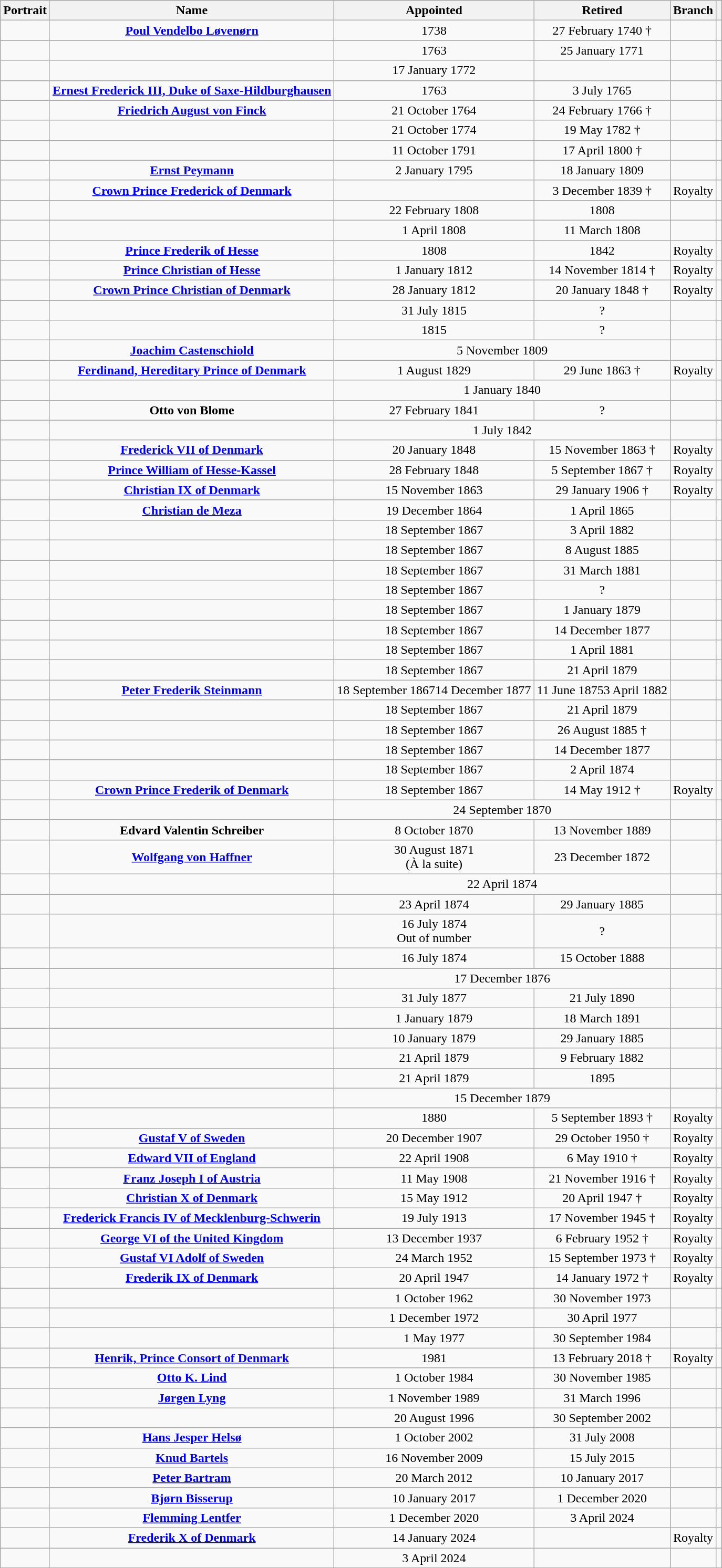<table class="wikitable" style="text-align:center">
<tr>
<th>Portrait</th>
<th>Name<br></th>
<th>Appointed</th>
<th>Retired</th>
<th>Branch</th>
<th></th>
</tr>
<tr>
<td></td>
<td><strong><a href='#'>Poul Vendelbo Løvenørn</a></strong><br></td>
<td>1738<br></td>
<td>27 February 1740 †</td>
<td></td>
<td></td>
</tr>
<tr>
<td></td>
<td><strong></strong><br></td>
<td>1763<br></td>
<td>25 January 1771</td>
<td></td>
<td></td>
</tr>
<tr>
<td></td>
<td><strong></strong><br></td>
<td>17 January 1772<br></td>
<td></td>
<td></td>
<td></td>
</tr>
<tr>
<td></td>
<td><strong><a href='#'>Ernest Frederick III, Duke of Saxe-Hildburghausen</a></strong><br></td>
<td>1763<br></td>
<td>3 July 1765</td>
<td></td>
<td></td>
</tr>
<tr>
<td></td>
<td><strong><a href='#'>Friedrich August von Finck</a></strong><br></td>
<td>21 October 1764<br></td>
<td>24 February 1766 †</td>
<td></td>
<td></td>
</tr>
<tr>
<td></td>
<td><strong></strong><br></td>
<td>21 October 1774<br></td>
<td>19 May 1782 †</td>
<td></td>
<td></td>
</tr>
<tr>
<td></td>
<td><strong></strong><br></td>
<td>11 October 1791<br></td>
<td>17 April 1800 †</td>
<td></td>
<td></td>
</tr>
<tr>
<td></td>
<td><strong><a href='#'>Ernst Peymann</a></strong><br></td>
<td>2 January 1795<br></td>
<td>18 January 1809</td>
<td></td>
<td></td>
</tr>
<tr>
<td></td>
<td><strong><a href='#'>Crown Prince Frederick of Denmark</a></strong><br></td>
<td></td>
<td>3 December 1839 †</td>
<td>Royalty<br></td>
<td></td>
</tr>
<tr>
<td></td>
<td><strong></strong><br></td>
<td>22 February 1808</td>
<td>1808</td>
<td></td>
<td></td>
</tr>
<tr>
<td></td>
<td><strong></strong><br></td>
<td>1 April 1808</td>
<td>11 March 1808</td>
<td></td>
<td></td>
</tr>
<tr>
<td></td>
<td><strong><a href='#'>Prince Frederik of Hesse</a></strong><br></td>
<td>1808</td>
<td>1842</td>
<td>Royalty<br></td>
<td></td>
</tr>
<tr>
<td></td>
<td><strong><a href='#'>Prince Christian of Hesse</a></strong><br></td>
<td>1 January 1812</td>
<td>14 November 1814 †</td>
<td>Royalty<br></td>
<td></td>
</tr>
<tr>
<td></td>
<td><strong><a href='#'>Crown Prince Christian of Denmark</a></strong><br></td>
<td>28 January 1812</td>
<td>20 January 1848 †</td>
<td>Royalty<br></td>
<td></td>
</tr>
<tr>
<td></td>
<td><strong></strong><br></td>
<td>31 July 1815</td>
<td>?</td>
<td></td>
<td></td>
</tr>
<tr>
<td></td>
<td><strong></strong><br></td>
<td>1815</td>
<td>?</td>
<td></td>
<td></td>
</tr>
<tr>
<td></td>
<td><strong><a href='#'>Joachim Castenschiold</a></strong><br></td>
<td colspan=2>5 November 1809</td>
<td></td>
<td></td>
</tr>
<tr>
<td></td>
<td><strong><a href='#'>Ferdinand, Hereditary Prince of Denmark</a></strong><br></td>
<td>1 August 1829</td>
<td>29 June 1863 †</td>
<td>Royalty<br></td>
<td></td>
</tr>
<tr>
<td></td>
<td><strong></strong><br></td>
<td colspan=2>1 January 1840<br></td>
<td></td>
<td></td>
</tr>
<tr>
<td></td>
<td><strong>Otto von Blome</strong><br></td>
<td>27 February 1841</td>
<td>?</td>
<td></td>
<td></td>
</tr>
<tr>
<td></td>
<td><strong></strong><br></td>
<td colspan=2>1 July 1842<br></td>
<td></td>
<td></td>
</tr>
<tr>
<td></td>
<td><strong><a href='#'>Frederick VII of Denmark</a></strong><br></td>
<td>20 January 1848</td>
<td>15 November 1863 †</td>
<td>Royalty</td>
<td></td>
</tr>
<tr>
<td></td>
<td><strong><a href='#'>Prince William of Hesse-Kassel</a></strong><br></td>
<td>28 February 1848</td>
<td>5 September 1867 †</td>
<td>Royalty</td>
<td></td>
</tr>
<tr>
<td></td>
<td><strong><a href='#'>Christian IX of Denmark</a></strong><br></td>
<td>15 November 1863</td>
<td>29 January 1906 †</td>
<td>Royalty</td>
<td></td>
</tr>
<tr>
<td></td>
<td><strong><a href='#'>Christian de Meza</a></strong><br></td>
<td>19 December 1864</td>
<td>1 April 1865<br></td>
<td></td>
<td></td>
</tr>
<tr>
<td></td>
<td><strong></strong><br></td>
<td>18 September 1867</td>
<td>3 April 1882</td>
<td></td>
<td></td>
</tr>
<tr>
<td></td>
<td><strong></strong><br></td>
<td>18 September 1867</td>
<td>8 August 1885</td>
<td></td>
<td></td>
</tr>
<tr>
<td></td>
<td><strong></strong><br></td>
<td>18 September 1867</td>
<td>31 March 1881</td>
<td></td>
<td></td>
</tr>
<tr>
<td></td>
<td><strong></strong><br></td>
<td>18 September 1867</td>
<td>?</td>
<td></td>
<td></td>
</tr>
<tr>
<td></td>
<td><strong></strong><br></td>
<td>18 September 1867</td>
<td>1 January 1879</td>
<td></td>
<td></td>
</tr>
<tr>
<td></td>
<td><strong></strong><br></td>
<td>18 September 1867</td>
<td>14 December 1877</td>
<td></td>
<td></td>
</tr>
<tr>
<td></td>
<td><strong></strong><br></td>
<td>18 September 1867</td>
<td>1 April 1881</td>
<td></td>
<td></td>
</tr>
<tr>
<td></td>
<td><strong></strong><br></td>
<td>18 September 1867</td>
<td>21 April 1879</td>
<td></td>
<td></td>
</tr>
<tr>
<td></td>
<td><strong><a href='#'>Peter Frederik Steinmann</a></strong><br></td>
<td>18 September 186714 December 1877</td>
<td>11 June 18753 April 1882</td>
<td></td>
<td></td>
</tr>
<tr>
<td></td>
<td><strong></strong><br></td>
<td>18 September 1867</td>
<td>21 April 1879</td>
<td></td>
<td></td>
</tr>
<tr>
<td></td>
<td><strong></strong><br></td>
<td>18 September 1867</td>
<td>26 August 1885 †</td>
<td></td>
<td></td>
</tr>
<tr>
<td></td>
<td><strong></strong><br></td>
<td>18 September 1867</td>
<td>14 December 1877</td>
<td></td>
<td></td>
</tr>
<tr>
<td></td>
<td><strong></strong><br></td>
<td>18 September 1867</td>
<td>2 April 1874</td>
<td></td>
<td></td>
</tr>
<tr>
<td></td>
<td><strong><a href='#'>Crown Prince Frederik of Denmark</a></strong><br></td>
<td>18 September 1867</td>
<td>14 May 1912 †</td>
<td>Royalty</td>
<td></td>
</tr>
<tr>
<td></td>
<td><strong></strong><br></td>
<td colspan=2>24 September 1870</td>
<td></td>
<td></td>
</tr>
<tr>
<td></td>
<td><strong>Edvard Valentin Schreiber</strong><br></td>
<td>8 October 1870</td>
<td>13 November 1889</td>
<td></td>
<td></td>
</tr>
<tr>
<td></td>
<td><strong><a href='#'>Wolfgang von Haffner</a></strong><br></td>
<td>30 August 1871<br>(À la suite)</td>
<td>23 December 1872</td>
<td></td>
<td></td>
</tr>
<tr>
<td></td>
<td><strong></strong><br></td>
<td colspan=2>22 April 1874</td>
<td></td>
<td></td>
</tr>
<tr>
<td></td>
<td><strong></strong><br></td>
<td>23 April 1874</td>
<td>29 January 1885</td>
<td></td>
<td></td>
</tr>
<tr>
<td></td>
<td><strong></strong><br></td>
<td>16 July 1874<br>Out of number</td>
<td>?</td>
<td></td>
<td></td>
</tr>
<tr>
<td></td>
<td><strong></strong><br></td>
<td>16 July 1874</td>
<td>15 October 1888</td>
<td></td>
<td></td>
</tr>
<tr>
<td></td>
<td><strong></strong><br></td>
<td colspan=2>17 December 1876<br></td>
<td></td>
<td></td>
</tr>
<tr>
<td></td>
<td><strong></strong><br></td>
<td>31 July 1877</td>
<td>21 July 1890</td>
<td></td>
<td></td>
</tr>
<tr>
<td></td>
<td><strong></strong><br></td>
<td>1 January 1879</td>
<td>18 March 1891</td>
<td></td>
<td></td>
</tr>
<tr>
<td></td>
<td><strong></strong><br></td>
<td>10 January 1879</td>
<td>29 January 1885</td>
<td></td>
<td></td>
</tr>
<tr>
<td></td>
<td><strong></strong><br></td>
<td>21 April 1879</td>
<td>9 February 1882</td>
<td></td>
<td></td>
</tr>
<tr>
<td></td>
<td><strong></strong><br></td>
<td>21 April 1879</td>
<td>1895</td>
<td></td>
<td></td>
</tr>
<tr>
<td></td>
<td><strong></strong><br></td>
<td colspan=2>15 December 1879<br></td>
<td></td>
<td></td>
</tr>
<tr>
<td></td>
<td><strong></strong><br></td>
<td>1880</td>
<td>5 September 1893 †</td>
<td>Royalty</td>
<td></td>
</tr>
<tr>
<td></td>
<td><strong><a href='#'>Gustaf V of Sweden</a></strong><br></td>
<td>20 December 1907</td>
<td>29 October 1950 †</td>
<td>Royalty</td>
<td></td>
</tr>
<tr>
<td></td>
<td><strong><a href='#'>Edward VII of England</a></strong><br></td>
<td>22 April 1908</td>
<td>6 May 1910 †</td>
<td>Royalty</td>
<td></td>
</tr>
<tr>
<td></td>
<td><strong><a href='#'>Franz Joseph I of Austria</a></strong><br></td>
<td>11 May 1908</td>
<td>21 November 1916 †</td>
<td>Royalty</td>
<td></td>
</tr>
<tr>
<td></td>
<td><strong><a href='#'>Christian X of Denmark</a></strong><br></td>
<td>15 May 1912</td>
<td>20 April 1947 †</td>
<td>Royalty</td>
<td></td>
</tr>
<tr>
<td></td>
<td><strong><a href='#'>Frederick Francis IV of Mecklenburg-Schwerin</a></strong><br></td>
<td>19 July 1913</td>
<td>17 November 1945 †</td>
<td>Royalty</td>
<td></td>
</tr>
<tr>
<td></td>
<td><strong><a href='#'>George VI of the United Kingdom</a></strong><br></td>
<td>13 December 1937</td>
<td>6 February 1952 †</td>
<td>Royalty</td>
<td></td>
</tr>
<tr>
<td></td>
<td><strong><a href='#'>Gustaf VI Adolf of Sweden</a></strong><br></td>
<td>24 March 1952</td>
<td>15 September 1973 †</td>
<td>Royalty</td>
<td></td>
</tr>
<tr>
<td></td>
<td><strong><a href='#'>Frederik IX of Denmark</a></strong><br></td>
<td>20 April 1947</td>
<td>14 January 1972 †</td>
<td>Royalty</td>
<td></td>
</tr>
<tr>
<td></td>
<td><strong></strong><br></td>
<td>1 October 1962</td>
<td>30 November 1973</td>
<td></td>
<td></td>
</tr>
<tr>
<td></td>
<td><strong></strong><br></td>
<td>1 December 1972</td>
<td>30 April 1977</td>
<td></td>
<td></td>
</tr>
<tr>
<td></td>
<td><strong></strong><br></td>
<td>1 May 1977</td>
<td>30 September 1984</td>
<td></td>
<td></td>
</tr>
<tr>
<td></td>
<td><strong><a href='#'>Henrik, Prince Consort of Denmark</a></strong><br></td>
<td>1981</td>
<td>13 February 2018 †</td>
<td>Royalty</td>
<td></td>
</tr>
<tr>
<td></td>
<td><strong><a href='#'>Otto K. Lind</a></strong><br></td>
<td>1 October 1984</td>
<td>30 November 1985</td>
<td></td>
<td></td>
</tr>
<tr>
<td></td>
<td><strong><a href='#'>Jørgen Lyng</a></strong><br></td>
<td>1 November 1989</td>
<td>31 March 1996</td>
<td></td>
<td></td>
</tr>
<tr>
<td></td>
<td><strong></strong><br></td>
<td>20 August 1996</td>
<td>30 September 2002</td>
<td></td>
<td></td>
</tr>
<tr>
<td></td>
<td><strong><a href='#'>Hans Jesper Helsø</a></strong><br></td>
<td>1 October 2002</td>
<td>31 July 2008</td>
<td></td>
<td></td>
</tr>
<tr>
<td></td>
<td><strong><a href='#'>Knud Bartels</a></strong><br></td>
<td>16 November 2009</td>
<td>15 July 2015</td>
<td></td>
<td></td>
</tr>
<tr>
<td></td>
<td><strong><a href='#'>Peter Bartram</a></strong><br></td>
<td>20 March 2012</td>
<td>10 January 2017</td>
<td></td>
<td></td>
</tr>
<tr>
<td></td>
<td><strong><a href='#'>Bjørn Bisserup</a></strong><br></td>
<td>10 January 2017</td>
<td>1 December 2020</td>
<td></td>
<td></td>
</tr>
<tr>
<td></td>
<td><strong><a href='#'>Flemming Lentfer</a></strong><br></td>
<td>1 December 2020</td>
<td>3 April 2024</td>
<td></td>
<td></td>
</tr>
<tr>
<td></td>
<td><strong><a href='#'>Frederik X of Denmark</a></strong><br></td>
<td>14 January 2024</td>
<td></td>
<td>Royalty</td>
<td></td>
</tr>
<tr>
<td></td>
<td><strong></strong><br></td>
<td>3 April 2024</td>
<td></td>
<td></td>
<td></td>
</tr>
</table>
